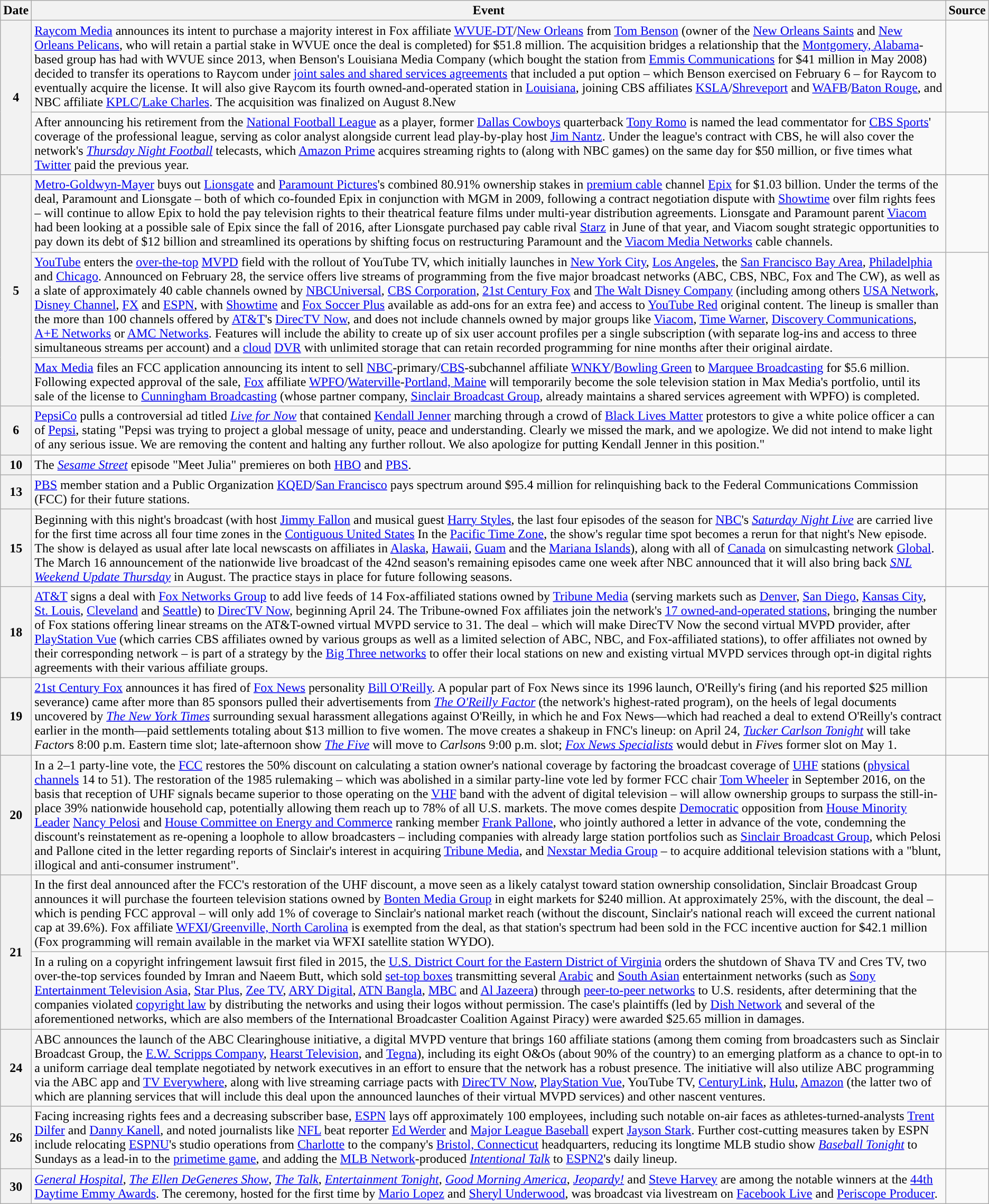<table class="wikitable">
<tr>
<th>Date</th>
<th>Event</th>
<th>Source</th>
</tr>
<tr>
<th rowspan="2">4</th>
<td><a href='#'>Raycom Media</a> announces its intent to purchase a majority interest in Fox affiliate <a href='#'>WVUE-DT</a>/<a href='#'>New Orleans</a> from <a href='#'>Tom Benson</a> (owner of the <a href='#'>New Orleans Saints</a> and <a href='#'>New Orleans Pelicans</a>, who will retain a partial stake in WVUE once the deal is completed) for $51.8 million. The acquisition bridges a relationship that the <a href='#'>Montgomery, Alabama</a>-based group has had with WVUE since 2013, when Benson's Louisiana Media Company (which bought the station from <a href='#'>Emmis Communications</a> for $41 million in May 2008) decided to transfer its operations to Raycom under <a href='#'>joint sales and shared services agreements</a> that included a put option – which Benson exercised on February 6 – for Raycom to eventually acquire the license. It will also give Raycom its fourth owned-and-operated station in <a href='#'>Louisiana</a>, joining CBS affiliates <a href='#'>KSLA</a>/<a href='#'>Shreveport</a> and <a href='#'>WAFB</a>/<a href='#'>Baton Rouge</a>, and NBC affiliate <a href='#'>KPLC</a>/<a href='#'>Lake Charles</a>. The acquisition was finalized on August 8.New</td>
<td><br></td>
</tr>
<tr>
<td>After announcing his retirement from the <a href='#'>National Football League</a> as a player, former <a href='#'>Dallas Cowboys</a> quarterback <a href='#'>Tony Romo</a> is named the lead commentator for <a href='#'>CBS Sports</a>' coverage of the professional league, serving as color analyst alongside current lead play-by-play host <a href='#'>Jim Nantz</a>. Under the league's contract with CBS, he will also cover the network's <em><a href='#'>Thursday Night Football</a></em> telecasts, which <a href='#'>Amazon Prime</a> acquires streaming rights to (along with NBC games) on the same day for $50 million, or five times what <a href='#'>Twitter</a> paid the previous year.</td>
<td></td>
</tr>
<tr>
<th rowspan="3">5</th>
<td><a href='#'>Metro-Goldwyn-Mayer</a> buys out <a href='#'>Lionsgate</a> and <a href='#'>Paramount Pictures</a>'s combined 80.91% ownership stakes in <a href='#'>premium cable</a> channel <a href='#'>Epix</a> for $1.03 billion. Under the terms of the deal, Paramount and Lionsgate – both of which co-founded Epix in conjunction with MGM in 2009, following a contract negotiation dispute with <a href='#'>Showtime</a> over film rights fees – will continue to allow Epix to hold the pay television rights to their theatrical feature films under multi-year distribution agreements. Lionsgate and Paramount parent <a href='#'>Viacom</a> had been looking at a possible sale of Epix since the fall of 2016, after Lionsgate purchased pay cable rival <a href='#'>Starz</a> in June of that year, and Viacom sought strategic opportunities to pay down its debt of $12 billion and streamlined its operations by shifting focus on restructuring Paramount and the <a href='#'>Viacom Media Networks</a> cable channels.</td>
<td></td>
</tr>
<tr>
<td><a href='#'>YouTube</a> enters the <a href='#'>over-the-top</a> <a href='#'>MVPD</a> field with the rollout of YouTube TV, which initially launches in <a href='#'>New York City</a>, <a href='#'>Los Angeles</a>, the <a href='#'>San Francisco Bay Area</a>, <a href='#'>Philadelphia</a> and <a href='#'>Chicago</a>. Announced on February 28, the service offers live streams of programming from the five major broadcast networks (ABC, CBS, NBC, Fox and The CW), as well as a slate of approximately 40 cable channels owned by <a href='#'>NBCUniversal</a>, <a href='#'>CBS Corporation</a>, <a href='#'>21st Century Fox</a> and <a href='#'>The Walt Disney Company</a> (including among others <a href='#'>USA Network</a>, <a href='#'>Disney Channel</a>, <a href='#'>FX</a> and <a href='#'>ESPN</a>, with <a href='#'>Showtime</a> and <a href='#'>Fox Soccer Plus</a> available as add-ons for an extra fee) and access to <a href='#'>YouTube Red</a> original content. The lineup is smaller than the more than 100 channels offered by <a href='#'>AT&T</a>'s <a href='#'>DirecTV Now</a>, and does not include channels owned by major groups like <a href='#'>Viacom</a>, <a href='#'>Time Warner</a>, <a href='#'>Discovery Communications</a>, <a href='#'>A+E Networks</a> or <a href='#'>AMC Networks</a>. Features will include the ability to create up of six user account profiles per a single subscription (with separate log-ins and access to three simultaneous streams per account) and a <a href='#'>cloud</a> <a href='#'>DVR</a> with unlimited storage that can retain recorded programming for nine months after their original airdate.</td>
<td><br></td>
</tr>
<tr>
<td><a href='#'>Max Media</a> files an FCC application announcing its intent to sell <a href='#'>NBC</a>-primary/<a href='#'>CBS</a>-subchannel affiliate <a href='#'>WNKY</a>/<a href='#'>Bowling Green</a> to <a href='#'>Marquee Broadcasting</a> for $5.6 million. Following expected approval of the sale, <a href='#'>Fox</a> affiliate <a href='#'>WPFO</a>/<a href='#'>Waterville</a>-<a href='#'>Portland, Maine</a> will temporarily become the sole television station in Max Media's portfolio, until its sale of the license to <a href='#'>Cunningham Broadcasting</a> (whose partner company, <a href='#'>Sinclair Broadcast Group</a>, already maintains a shared services agreement with WPFO) is completed.</td>
<td></td>
</tr>
<tr>
<th>6</th>
<td><a href='#'>PepsiCo</a> pulls a controversial ad titled <em><a href='#'>Live for Now</a></em> that contained <a href='#'>Kendall Jenner</a> marching through a crowd of <a href='#'>Black Lives Matter</a> protestors to give a white police officer a can of <a href='#'>Pepsi</a>, stating "Pepsi was trying to project a global message of unity, peace and understanding. Clearly we missed the mark, and we apologize. We did not intend to make light of any serious issue. We are removing the content and halting any further rollout. We also apologize for putting Kendall Jenner in this position."</td>
<td></td>
</tr>
<tr>
<th>10</th>
<td>The <em><a href='#'>Sesame Street</a></em> episode "Meet Julia" premieres on both <a href='#'>HBO</a> and <a href='#'>PBS</a>.</td>
</tr>
<tr>
<th>13</th>
<td><a href='#'>PBS</a> member station and a Public Organization <a href='#'>KQED</a>/<a href='#'>San Francisco</a> pays spectrum around $95.4 million for relinquishing back to the Federal Communications Commission (FCC) for their future stations.</td>
<td></td>
</tr>
<tr>
<th>15</th>
<td>Beginning with this night's broadcast (with host <a href='#'>Jimmy Fallon</a> and musical guest <a href='#'>Harry Styles</a>, the last four episodes of the season for <a href='#'>NBC</a>'s <em><a href='#'>Saturday Night Live</a></em> are carried live for the first time across all four time zones in the <a href='#'>Contiguous United States</a> In the <a href='#'>Pacific Time Zone</a>, the show's regular time spot becomes a rerun for that night's New episode. The show is delayed as usual after late local newscasts on affiliates in <a href='#'>Alaska</a>, <a href='#'>Hawaii</a>, <a href='#'>Guam</a> and the <a href='#'>Mariana Islands</a>), along with all of <a href='#'>Canada</a> on simulcasting network <a href='#'>Global</a>. The March 16 announcement of the nationwide live broadcast of the 42nd season's remaining episodes came one week after NBC announced that it will also bring back <em><a href='#'>SNL Weekend Update Thursday</a></em> in August. The practice stays in place for future following seasons.</td>
<td></td>
</tr>
<tr>
<th>18</th>
<td><a href='#'>AT&T</a> signs a deal with <a href='#'>Fox Networks Group</a> to add live feeds of 14 Fox-affiliated stations owned by <a href='#'>Tribune Media</a> (serving markets such as <a href='#'>Denver</a>, <a href='#'>San Diego</a>, <a href='#'>Kansas City</a>, <a href='#'>St. Louis</a>, <a href='#'>Cleveland</a> and <a href='#'>Seattle</a>) to <a href='#'>DirecTV Now</a>, beginning April 24. The Tribune-owned Fox affiliates join the network's <a href='#'>17 owned-and-operated stations</a>, bringing the number of Fox stations offering linear streams on the AT&T-owned virtual MVPD service to 31. The deal – which will make DirecTV Now the second virtual MVPD provider, after <a href='#'>PlayStation Vue</a> (which carries CBS affiliates owned by various groups as well as a limited selection of ABC, NBC, and Fox-affiliated stations), to offer affiliates not owned by their corresponding network – is part of a strategy by the <a href='#'>Big Three networks</a> to offer their local stations on new and existing virtual MVPD services through opt-in digital rights agreements with their various affiliate groups.</td>
<td></td>
</tr>
<tr>
<th>19</th>
<td><a href='#'>21st Century Fox</a> announces it has fired of <a href='#'>Fox News</a> personality <a href='#'>Bill O'Reilly</a>. A popular part of Fox News since its 1996 launch, O'Reilly's firing (and his reported $25 million severance) came after more than 85 sponsors pulled their advertisements from <em><a href='#'>The O'Reilly Factor</a></em> (the network's highest-rated program), on the heels of legal documents uncovered by <em><a href='#'>The New York Times</a></em> surrounding sexual harassment allegations against O'Reilly, in which he and Fox News—which had reached a deal to extend O'Reilly's contract earlier in the month—paid settlements totaling about $13 million to five women. The move creates a shakeup in FNC's lineup: on April 24, <em><a href='#'>Tucker Carlson Tonight</a></em> will take <em>Factor</em>s 8:00 p.m. Eastern time slot; late-afternoon show <em><a href='#'>The Five</a></em> will move to <em>Carlson</em>s 9:00 p.m. slot; <em><a href='#'>Fox News Specialists</a></em> would debut in <em>Five</em>s former slot on May 1.</td>
<td><br></td>
</tr>
<tr>
<th>20</th>
<td>In a 2–1 party-line vote, the <a href='#'>FCC</a> restores the 50% discount on calculating a station owner's national coverage by factoring the broadcast coverage of <a href='#'>UHF</a> stations (<a href='#'>physical channels</a> 14 to 51). The restoration of the 1985 rulemaking – which was abolished in a similar party-line vote led by former FCC chair <a href='#'>Tom Wheeler</a> in September 2016, on the basis that reception of UHF signals became superior to those operating on the <a href='#'>VHF</a> band with the advent of digital television – will allow ownership groups to surpass the still-in-place 39% nationwide household cap, potentially allowing them reach up to 78% of all U.S. markets. The move comes despite <a href='#'>Democratic</a> opposition from <a href='#'>House Minority Leader</a> <a href='#'>Nancy Pelosi</a> and <a href='#'>House Committee on Energy and Commerce</a> ranking member <a href='#'>Frank Pallone</a>, who jointly authored a letter in advance of the vote, condemning the discount's reinstatement as re-opening a loophole to allow broadcasters – including companies with already large station portfolios such as <a href='#'>Sinclair Broadcast Group</a>, which Pelosi and Pallone cited in the letter regarding reports of Sinclair's interest in acquiring <a href='#'>Tribune Media</a>, and <a href='#'>Nexstar Media Group</a> – to acquire additional television stations with a "blunt, illogical and anti-consumer instrument".</td>
<td></td>
</tr>
<tr>
<th rowspan="2">21</th>
<td>In the first deal announced after the FCC's restoration of the UHF discount, a move seen as a likely catalyst toward station ownership consolidation, Sinclair Broadcast Group announces it will purchase the fourteen television stations owned by <a href='#'>Bonten Media Group</a> in eight markets for $240 million. At approximately 25%, with the discount, the deal – which is pending FCC approval – will only add 1% of coverage to Sinclair's national market reach (without the discount, Sinclair's national reach will exceed the current national cap at 39.6%). Fox affiliate <a href='#'>WFXI</a>/<a href='#'>Greenville, North Carolina</a> is exempted from the deal, as that station's spectrum had been sold in the FCC incentive auction for $42.1 million (Fox programming will remain available in the market via WFXI satellite station WYDO).</td>
<td></td>
</tr>
<tr>
<td>In a ruling on a copyright infringement lawsuit first filed in 2015, the <a href='#'>U.S. District Court for the Eastern District of Virginia</a> orders the shutdown of Shava TV and Cres TV, two over-the-top services founded by Imran and Naeem Butt, which sold <a href='#'>set-top boxes</a> transmitting several <a href='#'>Arabic</a> and <a href='#'>South Asian</a> entertainment networks (such as <a href='#'>Sony Entertainment Television Asia</a>, <a href='#'>Star Plus</a>, <a href='#'>Zee TV</a>, <a href='#'>ARY Digital</a>, <a href='#'>ATN Bangla</a>, <a href='#'>MBC</a> and <a href='#'>Al Jazeera</a>) through <a href='#'>peer-to-peer networks</a> to U.S. residents, after determining that the companies violated <a href='#'>copyright law</a> by distributing the networks and using their logos without permission. The case's plaintiffs (led by <a href='#'>Dish Network</a> and several of the aforementioned networks, which are also members of the International Broadcaster Coalition Against Piracy) were awarded $25.65 million in damages.</td>
<td></td>
</tr>
<tr>
<th>24</th>
<td>ABC announces the launch of the ABC Clearinghouse initiative, a digital MVPD venture that brings 160 affiliate stations (among them coming from broadcasters such as Sinclair Broadcast Group, the <a href='#'>E.W. Scripps Company</a>, <a href='#'>Hearst Television</a>, and <a href='#'>Tegna</a>), including its eight O&Os (about 90% of the country) to an emerging platform as a chance to opt-in to a uniform carriage deal template negotiated by network executives in an effort to ensure that the network has a robust presence. The initiative will also utilize ABC programming via the ABC app and <a href='#'>TV Everywhere</a>, along with live streaming carriage pacts with <a href='#'>DirecTV Now</a>, <a href='#'>PlayStation Vue</a>, YouTube TV, <a href='#'>CenturyLink</a>, <a href='#'>Hulu</a>, <a href='#'>Amazon</a> (the latter two of which are planning services that will include this deal upon the announced launches of their virtual MVPD services) and other nascent ventures.</td>
<td></td>
</tr>
<tr>
<th>26</th>
<td>Facing increasing rights fees and a decreasing subscriber base, <a href='#'>ESPN</a> lays off approximately 100 employees, including such notable on-air faces as athletes-turned-analysts <a href='#'>Trent Dilfer</a> and <a href='#'>Danny Kanell</a>, and noted journalists like <a href='#'>NFL</a> beat reporter <a href='#'>Ed Werder</a> and <a href='#'>Major League Baseball</a> expert <a href='#'>Jayson Stark</a>. Further cost-cutting measures taken by ESPN include relocating <a href='#'>ESPNU</a>'s studio operations from <a href='#'>Charlotte</a> to the company's <a href='#'>Bristol, Connecticut</a> headquarters, reducing its longtime MLB studio show <em><a href='#'>Baseball Tonight</a></em> to Sundays as a lead-in to the <a href='#'>primetime game</a>, and adding the <a href='#'>MLB Network</a>-produced <em><a href='#'>Intentional Talk</a></em> to <a href='#'>ESPN2</a>'s daily lineup.</td>
<td><br></td>
</tr>
<tr>
<th>30</th>
<td><em><a href='#'>General Hospital</a></em>, <em><a href='#'>The Ellen DeGeneres Show</a></em>, <em><a href='#'>The Talk</a></em>, <em><a href='#'>Entertainment Tonight</a></em>, <em><a href='#'>Good Morning America</a></em>, <em><a href='#'>Jeopardy!</a></em> and <a href='#'>Steve Harvey</a> are among the notable winners at the <a href='#'>44th Daytime Emmy Awards</a>. The ceremony, hosted for the first time by <a href='#'>Mario Lopez</a> and <a href='#'>Sheryl Underwood</a>, was broadcast via livestream on <a href='#'>Facebook Live</a> and <a href='#'>Periscope Producer</a>.</td>
<td></td>
</tr>
</table>
